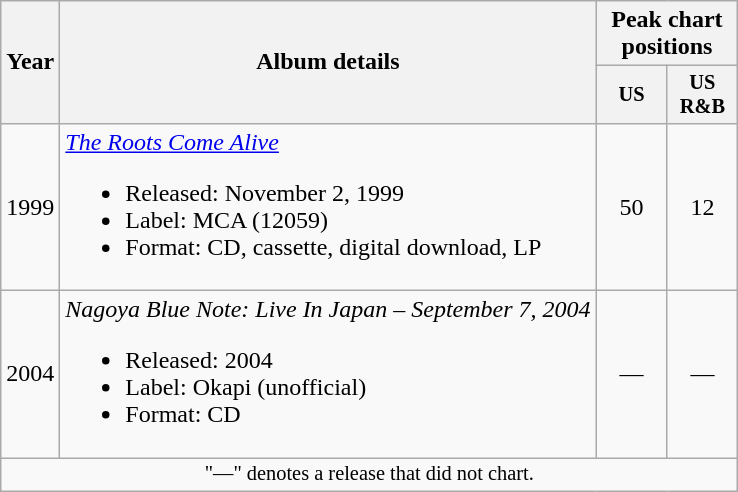<table class="wikitable" border="1">
<tr>
<th rowspan="2">Year</th>
<th rowspan="2">Album details</th>
<th colspan="2">Peak chart positions</th>
</tr>
<tr>
<th style="width:3em;font-size:85%;">US<br></th>
<th style="width:3em;font-size:85%;">US<br>R&B<br></th>
</tr>
<tr>
<td>1999</td>
<td align="left"><em><a href='#'>The Roots Come Alive</a></em><br><ul><li>Released: November 2, 1999</li><li>Label: MCA (12059)</li><li>Format: CD, cassette, digital download, LP</li></ul></td>
<td align="center">50</td>
<td align="center">12</td>
</tr>
<tr>
<td>2004</td>
<td align="left"><em>Nagoya Blue Note: Live In Japan – September 7, 2004</em><br><ul><li>Released: 2004</li><li>Label: Okapi (unofficial)</li><li>Format: CD</li></ul></td>
<td align="center">—</td>
<td align="center">—</td>
</tr>
<tr>
<td align="center" colspan="10" style="font-size:85%">"—" denotes a release that did not chart.</td>
</tr>
</table>
